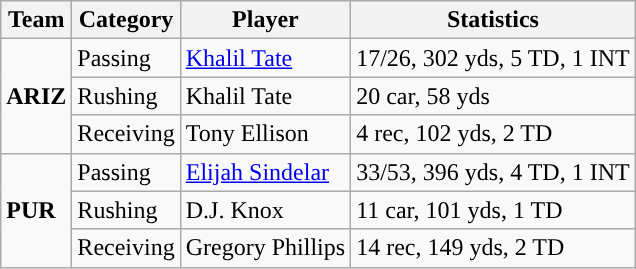<table class="wikitable">
<tr>
<th>Team</th>
<th>Category</th>
<th>Player</th>
<th>Statistics</th>
</tr>
<tr>
<td rowspan=3><strong>ARIZ</strong></td>
<td>Passing</td>
<td><a href='#'>Khalil Tate</a></td>
<td>17/26, 302 yds, 5 TD, 1 INT</td>
</tr>
<tr>
<td>Rushing</td>
<td>Khalil Tate</td>
<td>20 car, 58 yds</td>
</tr>
<tr>
<td>Receiving</td>
<td>Tony Ellison</td>
<td>4 rec, 102 yds, 2 TD</td>
</tr>
<tr>
<td rowspan=3><strong>PUR</strong></td>
<td>Passing</td>
<td><a href='#'>Elijah Sindelar</a></td>
<td>33/53, 396 yds, 4 TD, 1 INT</td>
</tr>
<tr>
<td>Rushing</td>
<td>D.J. Knox</td>
<td>11 car, 101 yds, 1 TD</td>
</tr>
<tr>
<td>Receiving</td>
<td>Gregory Phillips</td>
<td>14 rec, 149 yds, 2 TD</td>
</tr>
</table>
